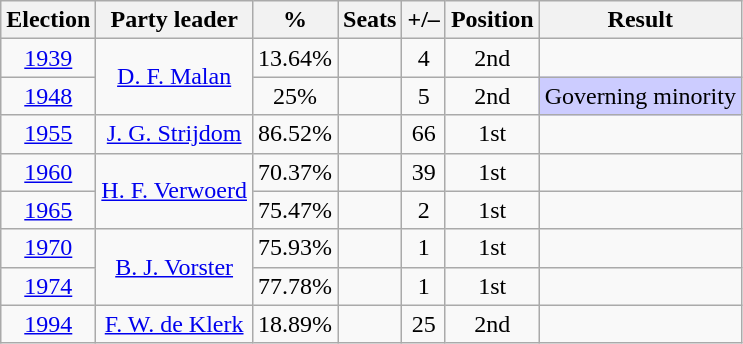<table class="wikitable" style="text-align:center">
<tr>
<th>Election</th>
<th>Party leader</th>
<th>%</th>
<th>Seats</th>
<th>+/–</th>
<th>Position</th>
<th>Result</th>
</tr>
<tr>
<td><a href='#'>1939</a></td>
<td rowspan=2><a href='#'>D. F. Malan</a></td>
<td>13.64%</td>
<td></td>
<td> 4</td>
<td> 2nd</td>
<td></td>
</tr>
<tr>
<td><a href='#'>1948</a></td>
<td>25%</td>
<td></td>
<td> 5</td>
<td> 2nd</td>
<td style="background-color:#CCCCFF">Governing minority</td>
</tr>
<tr>
<td><a href='#'>1955</a></td>
<td><a href='#'>J. G. Strijdom</a></td>
<td>86.52%</td>
<td></td>
<td> 66</td>
<td> 1st</td>
<td></td>
</tr>
<tr>
<td><a href='#'>1960</a></td>
<td rowspan=2><a href='#'>H. F. Verwoerd</a></td>
<td>70.37%</td>
<td></td>
<td> 39</td>
<td> 1st</td>
<td></td>
</tr>
<tr>
<td><a href='#'>1965</a></td>
<td>75.47%</td>
<td></td>
<td> 2</td>
<td> 1st</td>
<td></td>
</tr>
<tr>
<td><a href='#'>1970</a></td>
<td rowspan=2><a href='#'>B. J. Vorster</a></td>
<td>75.93%</td>
<td></td>
<td> 1</td>
<td> 1st</td>
<td></td>
</tr>
<tr>
<td><a href='#'>1974</a></td>
<td>77.78%</td>
<td></td>
<td> 1</td>
<td> 1st</td>
<td></td>
</tr>
<tr>
<td><a href='#'>1994</a></td>
<td><a href='#'>F. W. de Klerk</a></td>
<td>18.89%</td>
<td></td>
<td> 25</td>
<td> 2nd</td>
<td></td>
</tr>
</table>
